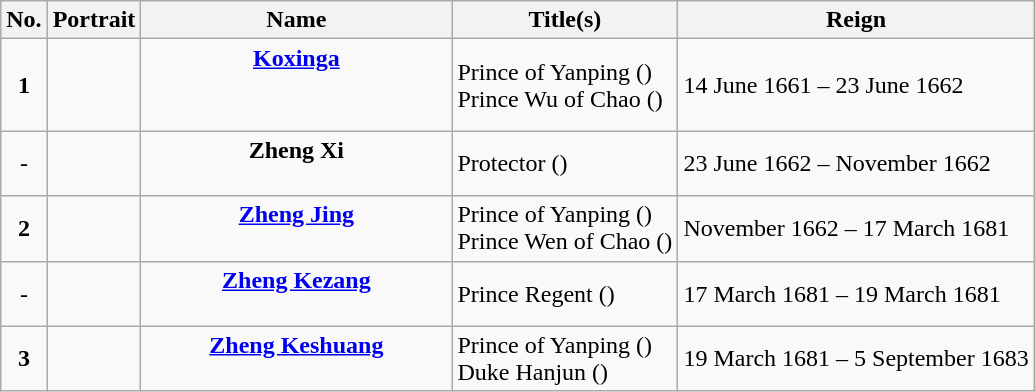<table class=wikitable>
<tr>
<th>No.</th>
<th>Portrait</th>
<th width=200>Name<br></th>
<th>Title(s)</th>
<th>Reign</th>
</tr>
<tr>
<td align=center><strong>1</strong></td>
<td></td>
<td align=center><strong><a href='#'>Koxinga</a> <br></strong><br><br></td>
<td>Prince of Yanping ()<br>Prince Wu of Chao ()</td>
<td>14 June 1661 – 23 June 1662</td>
</tr>
<tr>
<td align=center>-</td>
<td></td>
<td align=center><strong>Zheng Xi</strong><br><br></td>
<td>Protector ()</td>
<td>23 June 1662 – November 1662</td>
</tr>
<tr>
<td align=center><strong>2</strong></td>
<td></td>
<td align=center><strong><a href='#'>Zheng Jing</a></strong><br><br></td>
<td>Prince of Yanping ()<br>Prince Wen of Chao ()</td>
<td>November 1662 – 17 March 1681</td>
</tr>
<tr>
<td align=center>-</td>
<td></td>
<td align=center><strong><a href='#'>Zheng Kezang</a></strong><br><br></td>
<td>Prince Regent ()</td>
<td>17 March 1681 – 19 March 1681</td>
</tr>
<tr>
<td align=center><strong>3</strong></td>
<td></td>
<td align=center><strong><a href='#'>Zheng Keshuang</a></strong><br><br></td>
<td>Prince of Yanping ()<br> Duke Hanjun ()</td>
<td>19 March 1681 – 5 September 1683</td>
</tr>
</table>
